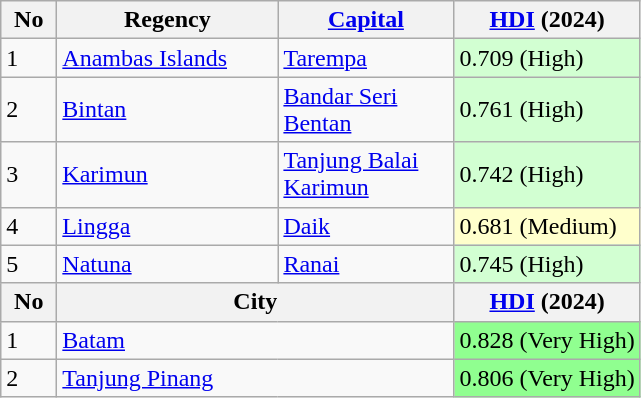<table class="wikitable sortable">
<tr>
<th width="30">No</th>
<th width="140">Regency</th>
<th width="110"><a href='#'>Capital</a></th>
<th><a href='#'>HDI</a> (2024)</th>
</tr>
<tr>
<td>1</td>
<td><a href='#'>Anambas Islands</a></td>
<td><a href='#'>Tarempa</a></td>
<td style="background-color:#D2FFD2">0.709 (High)</td>
</tr>
<tr>
<td>2</td>
<td><a href='#'>Bintan</a></td>
<td><a href='#'>Bandar Seri Bentan</a></td>
<td style="background-color:#D2FFD2">0.761 (High)</td>
</tr>
<tr>
<td>3</td>
<td><a href='#'>Karimun</a></td>
<td><a href='#'>Tanjung Balai Karimun</a></td>
<td style="background-color:#D2FFD2">0.742 (High)</td>
</tr>
<tr>
<td>4</td>
<td><a href='#'>Lingga</a></td>
<td><a href='#'>Daik</a></td>
<td style="background-color:#FFFFCC">0.681 (Medium)</td>
</tr>
<tr>
<td>5</td>
<td><a href='#'>Natuna</a></td>
<td><a href='#'>Ranai</a></td>
<td style="background-color:#D2FFD2">0.745 (High)</td>
</tr>
<tr>
<th>No</th>
<th colspan="2">City</th>
<th><a href='#'>HDI</a> (2024)</th>
</tr>
<tr>
<td>1</td>
<td colspan="2"><a href='#'>Batam</a></td>
<td style="background-color:#90FF90">0.828 (Very High)</td>
</tr>
<tr>
<td>2</td>
<td colspan="2"><a href='#'>Tanjung Pinang</a></td>
<td style="background-color:#90FF90">0.806 (Very High)</td>
</tr>
</table>
